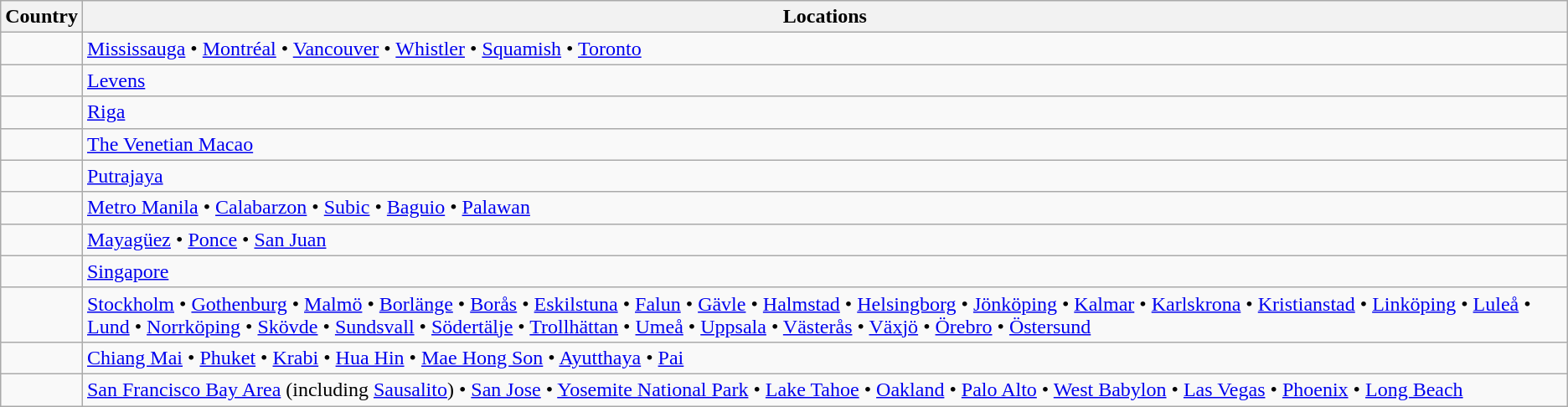<table class="wikitable">
<tr>
<th>Country</th>
<th>Locations</th>
</tr>
<tr>
<td></td>
<td><a href='#'>Mississauga</a> • <a href='#'>Montréal</a> • <a href='#'>Vancouver</a> • <a href='#'>Whistler</a> • <a href='#'>Squamish</a> • <a href='#'>Toronto</a></td>
</tr>
<tr>
<td></td>
<td><a href='#'>Levens</a></td>
</tr>
<tr>
<td></td>
<td><a href='#'>Riga</a></td>
</tr>
<tr>
<td></td>
<td><a href='#'>The Venetian Macao</a></td>
</tr>
<tr>
<td></td>
<td><a href='#'>Putrajaya</a></td>
</tr>
<tr>
<td></td>
<td><a href='#'>Metro Manila</a> • <a href='#'>Calabarzon</a> • <a href='#'>Subic</a> • <a href='#'>Baguio</a> • <a href='#'>Palawan</a></td>
</tr>
<tr>
<td></td>
<td><a href='#'>Mayagüez</a> • <a href='#'>Ponce</a> • <a href='#'>San Juan</a></td>
</tr>
<tr>
<td></td>
<td><a href='#'>Singapore</a></td>
</tr>
<tr>
<td></td>
<td><a href='#'>Stockholm</a> • <a href='#'>Gothenburg</a> • <a href='#'>Malmö</a> • <a href='#'>Borlänge</a> • <a href='#'>Borås</a> • <a href='#'>Eskilstuna</a> • <a href='#'>Falun</a> • <a href='#'>Gävle</a> • <a href='#'>Halmstad</a> • <a href='#'>Helsingborg</a> • <a href='#'>Jönköping</a> • <a href='#'>Kalmar</a> • <a href='#'>Karlskrona</a> • <a href='#'>Kristianstad</a> • <a href='#'>Linköping</a> • <a href='#'>Luleå</a> • <a href='#'>Lund</a> • <a href='#'>Norrköping</a> • <a href='#'>Skövde</a> • <a href='#'>Sundsvall</a> • <a href='#'>Södertälje</a> • <a href='#'>Trollhättan</a> • <a href='#'>Umeå</a> • <a href='#'>Uppsala</a> • <a href='#'>Västerås</a> • <a href='#'>Växjö</a> • <a href='#'>Örebro</a> • <a href='#'>Östersund</a></td>
</tr>
<tr>
<td></td>
<td><a href='#'>Chiang Mai</a> • <a href='#'>Phuket</a> • <a href='#'>Krabi</a> • <a href='#'>Hua Hin</a> • <a href='#'>Mae Hong Son</a> • <a href='#'>Ayutthaya</a> • <a href='#'>Pai</a></td>
</tr>
<tr>
<td></td>
<td><a href='#'>San Francisco Bay Area</a> (including <a href='#'>Sausalito</a>) • <a href='#'>San Jose</a> • <a href='#'>Yosemite National Park</a> • <a href='#'>Lake Tahoe</a> • <a href='#'>Oakland</a> • <a href='#'>Palo Alto</a> • <a href='#'>West Babylon</a> • <a href='#'>Las Vegas</a> • <a href='#'>Phoenix</a> • <a href='#'>Long Beach</a></td>
</tr>
</table>
